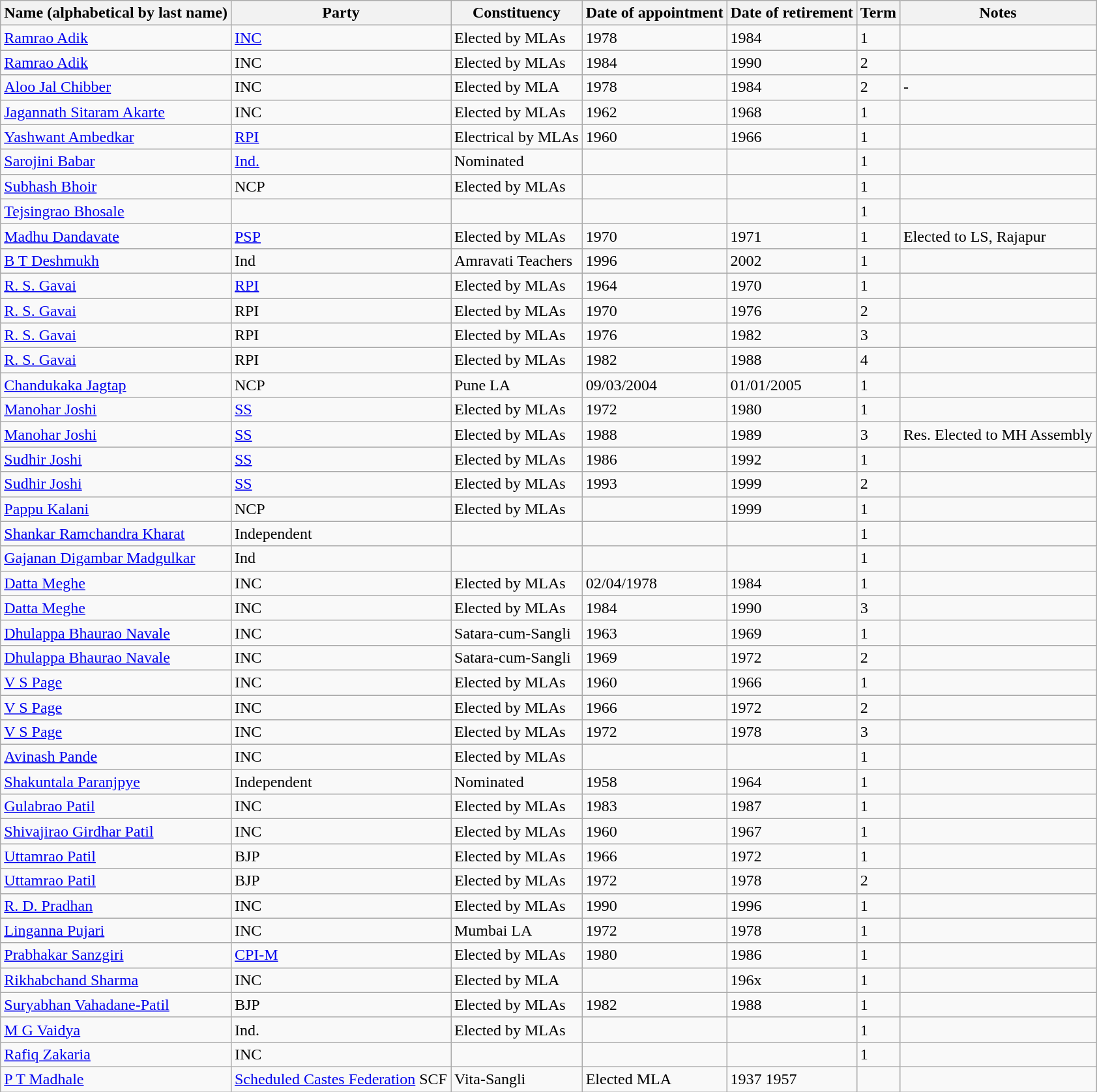<table class="wikitable sortable">
<tr>
<th>Name (alphabetical by last name)</th>
<th>Party</th>
<th>Constituency</th>
<th>Date of appointment</th>
<th>Date of retirement</th>
<th>Term</th>
<th>Notes</th>
</tr>
<tr>
<td><a href='#'>Ramrao Adik</a></td>
<td><a href='#'>INC</a></td>
<td>Elected by MLAs</td>
<td>1978</td>
<td>1984</td>
<td>1</td>
<td></td>
</tr>
<tr>
<td><a href='#'>Ramrao Adik</a></td>
<td>INC</td>
<td>Elected by MLAs</td>
<td>1984</td>
<td>1990</td>
<td>2</td>
<td></td>
</tr>
<tr>
<td><a href='#'>Aloo Jal Chibber</a></td>
<td>INC</td>
<td>Elected by MLA</td>
<td>1978</td>
<td>1984</td>
<td>2</td>
<td Governor>-</td>
</tr>
<tr>
<td><a href='#'>Jagannath Sitaram Akarte</a></td>
<td>INC</td>
<td>Elected by MLAs</td>
<td>1962</td>
<td>1968</td>
<td>1</td>
<td></td>
</tr>
<tr>
<td><a href='#'>Yashwant Ambedkar</a></td>
<td><a href='#'>RPI</a></td>
<td>Electrical  by MLAs</td>
<td>1960</td>
<td>1966</td>
<td>1</td>
<td></td>
</tr>
<tr>
<td><a href='#'>Sarojini Babar</a></td>
<td><a href='#'>Ind.</a></td>
<td>Nominated</td>
<td></td>
<td></td>
<td>1</td>
<td></td>
</tr>
<tr>
<td><a href='#'>Subhash Bhoir</a></td>
<td>NCP</td>
<td>Elected by MLAs</td>
<td></td>
<td></td>
<td>1</td>
<td></td>
</tr>
<tr>
<td><a href='#'>Tejsingrao Bhosale</a></td>
<td></td>
<td></td>
<td></td>
<td></td>
<td>1</td>
<td></td>
</tr>
<tr>
<td><a href='#'>Madhu Dandavate</a></td>
<td><a href='#'>PSP</a></td>
<td>Elected by MLAs</td>
<td>1970</td>
<td>1971</td>
<td>1</td>
<td>Elected to LS, Rajapur</td>
</tr>
<tr>
<td><a href='#'>B T Deshmukh</a></td>
<td>Ind</td>
<td>Amravati Teachers</td>
<td>1996</td>
<td>2002</td>
<td>1</td>
<td></td>
</tr>
<tr>
<td><a href='#'>R. S. Gavai</a></td>
<td><a href='#'>RPI</a></td>
<td>Elected by MLAs</td>
<td>1964</td>
<td>1970</td>
<td>1</td>
<td></td>
</tr>
<tr>
<td><a href='#'>R. S. Gavai</a></td>
<td>RPI</td>
<td>Elected by MLAs</td>
<td>1970</td>
<td>1976</td>
<td>2</td>
<td></td>
</tr>
<tr>
<td><a href='#'>R. S. Gavai</a></td>
<td>RPI</td>
<td>Elected by MLAs</td>
<td>1976</td>
<td>1982</td>
<td>3</td>
<td></td>
</tr>
<tr>
<td><a href='#'>R. S. Gavai</a></td>
<td>RPI</td>
<td>Elected by MLAs</td>
<td>1982</td>
<td>1988</td>
<td>4</td>
<td></td>
</tr>
<tr>
<td><a href='#'>Chandukaka Jagtap</a></td>
<td>NCP</td>
<td>Pune LA</td>
<td>09/03/2004</td>
<td>01/01/2005</td>
<td>1</td>
<td></td>
</tr>
<tr>
<td><a href='#'>Manohar Joshi</a></td>
<td><a href='#'>SS</a></td>
<td>Elected by MLAs</td>
<td>1972</td>
<td>1980</td>
<td>1</td>
<td></td>
</tr>
<tr>
<td><a href='#'>Manohar Joshi</a></td>
<td><a href='#'>SS</a></td>
<td>Elected by MLAs</td>
<td>1988</td>
<td>1989</td>
<td>3</td>
<td>Res. Elected to MH Assembly</td>
</tr>
<tr>
<td><a href='#'>Sudhir Joshi</a></td>
<td><a href='#'>SS</a></td>
<td>Elected by MLAs</td>
<td>1986</td>
<td>1992</td>
<td>1</td>
<td></td>
</tr>
<tr>
<td><a href='#'>Sudhir Joshi</a></td>
<td><a href='#'>SS</a></td>
<td>Elected by MLAs</td>
<td>1993</td>
<td>1999</td>
<td>2</td>
<td></td>
</tr>
<tr>
<td><a href='#'>Pappu Kalani</a></td>
<td>NCP</td>
<td>Elected by MLAs</td>
<td></td>
<td>1999</td>
<td>1</td>
<td></td>
</tr>
<tr>
<td><a href='#'>Shankar Ramchandra Kharat</a></td>
<td>Independent</td>
<td></td>
<td></td>
<td></td>
<td>1</td>
<td></td>
</tr>
<tr>
<td><a href='#'>Gajanan Digambar Madgulkar</a></td>
<td>Ind</td>
<td></td>
<td></td>
<td></td>
<td>1</td>
<td></td>
</tr>
<tr>
<td><a href='#'>Datta Meghe</a></td>
<td>INC</td>
<td>Elected by MLAs</td>
<td>02/04/1978</td>
<td>1984</td>
<td>1</td>
<td></td>
</tr>
<tr>
<td><a href='#'>Datta Meghe</a></td>
<td>INC</td>
<td>Elected by MLAs</td>
<td>1984</td>
<td>1990</td>
<td>3</td>
<td></td>
</tr>
<tr>
<td><a href='#'>Dhulappa Bhaurao Navale</a></td>
<td>INC</td>
<td>Satara-cum-Sangli</td>
<td>1963</td>
<td>1969</td>
<td>1</td>
<td></td>
</tr>
<tr>
<td><a href='#'>Dhulappa Bhaurao Navale</a></td>
<td>INC</td>
<td>Satara-cum-Sangli</td>
<td>1969</td>
<td>1972</td>
<td>2</td>
<td></td>
</tr>
<tr>
<td><a href='#'>V S Page</a></td>
<td>INC</td>
<td>Elected by MLAs</td>
<td>1960</td>
<td>1966</td>
<td>1</td>
<td></td>
</tr>
<tr>
<td><a href='#'>V S Page</a></td>
<td>INC</td>
<td>Elected by MLAs</td>
<td>1966</td>
<td>1972</td>
<td>2</td>
<td></td>
</tr>
<tr>
<td><a href='#'>V S Page</a></td>
<td>INC</td>
<td>Elected by MLAs</td>
<td>1972</td>
<td>1978</td>
<td>3</td>
<td></td>
</tr>
<tr>
<td><a href='#'>Avinash Pande</a></td>
<td>INC</td>
<td>Elected by MLAs</td>
<td></td>
<td></td>
<td>1</td>
<td></td>
</tr>
<tr>
<td><a href='#'>Shakuntala Paranjpye</a></td>
<td>Independent</td>
<td>Nominated</td>
<td>1958</td>
<td>1964</td>
<td>1</td>
<td></td>
</tr>
<tr>
<td><a href='#'>Gulabrao Patil</a></td>
<td>INC</td>
<td>Elected by MLAs</td>
<td>1983</td>
<td>1987</td>
<td>1</td>
<td></td>
</tr>
<tr>
<td><a href='#'>Shivajirao Girdhar Patil</a></td>
<td>INC</td>
<td>Elected by MLAs</td>
<td>1960</td>
<td>1967</td>
<td>1</td>
<td></td>
</tr>
<tr>
<td><a href='#'>Uttamrao Patil</a></td>
<td>BJP</td>
<td>Elected by MLAs</td>
<td>1966</td>
<td>1972</td>
<td>1</td>
<td></td>
</tr>
<tr>
<td><a href='#'>Uttamrao Patil</a></td>
<td>BJP</td>
<td>Elected by MLAs</td>
<td>1972</td>
<td>1978</td>
<td>2</td>
<td></td>
</tr>
<tr>
<td><a href='#'>R. D. Pradhan</a></td>
<td>INC</td>
<td>Elected by MLAs</td>
<td>1990</td>
<td>1996</td>
<td>1</td>
<td></td>
</tr>
<tr>
<td><a href='#'>Linganna Pujari</a></td>
<td>INC</td>
<td>Mumbai LA</td>
<td>1972</td>
<td>1978</td>
<td>1</td>
<td></td>
</tr>
<tr>
<td><a href='#'>Prabhakar Sanzgiri</a></td>
<td><a href='#'>CPI-M</a></td>
<td>Elected by MLAs</td>
<td>1980</td>
<td>1986</td>
<td>1</td>
<td></td>
</tr>
<tr>
<td><a href='#'>Rikhabchand Sharma</a></td>
<td>INC</td>
<td>Elected by MLA</td>
<td></td>
<td>196x</td>
<td>1</td>
<td></td>
</tr>
<tr>
<td><a href='#'>Suryabhan Vahadane-Patil</a></td>
<td>BJP</td>
<td>Elected by MLAs</td>
<td>1982</td>
<td>1988</td>
<td>1</td>
<td></td>
</tr>
<tr>
<td><a href='#'>M G Vaidya</a></td>
<td>Ind.</td>
<td>Elected by MLAs</td>
<td></td>
<td></td>
<td>1</td>
<td></td>
</tr>
<tr>
<td><a href='#'>Rafiq Zakaria</a></td>
<td>INC</td>
<td></td>
<td></td>
<td></td>
<td>1</td>
<td></td>
</tr>
<tr>
<td><a href='#'>P T Madhale</a></td>
<td><a href='#'>Scheduled Castes Federation</a> SCF</td>
<td>Vita-Sangli</td>
<td>Elected MLA</td>
<td>1937 1957</td>
<td></td>
</tr>
</table>
